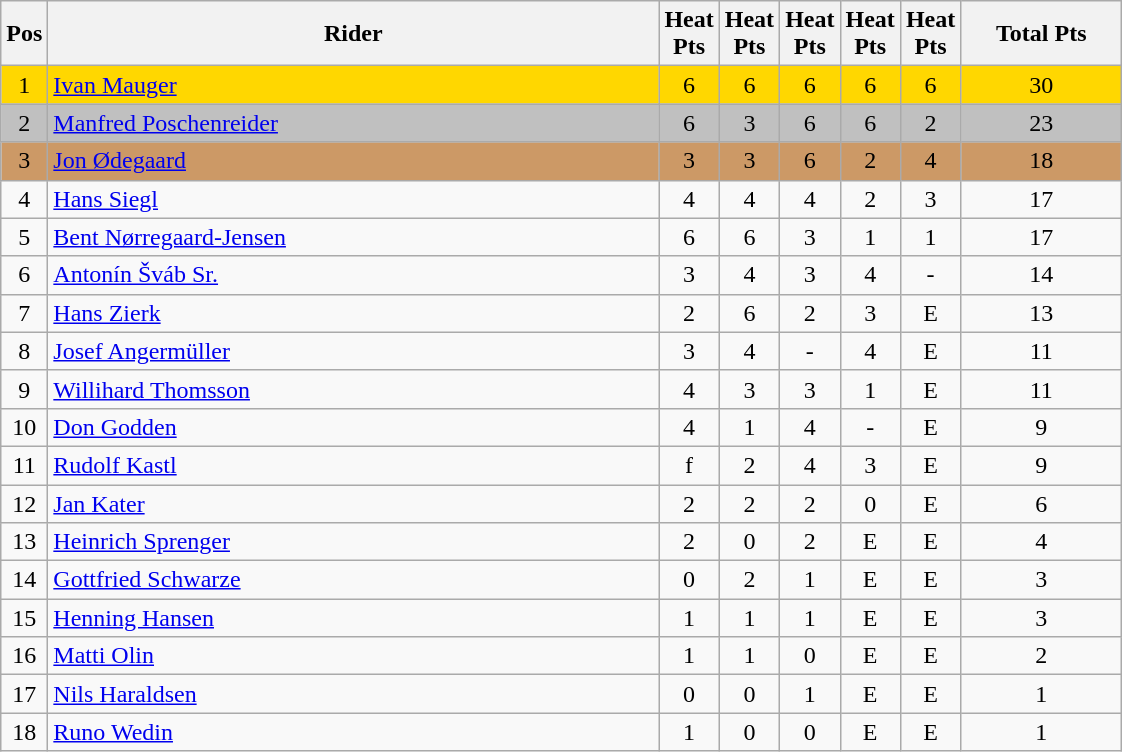<table class="wikitable" style="font-size: 100%">
<tr>
<th width=20>Pos</th>
<th width=400>Rider</th>
<th width=20>Heat Pts</th>
<th width=20>Heat Pts</th>
<th width=20>Heat Pts</th>
<th width=20>Heat Pts</th>
<th width=20>Heat Pts</th>
<th width=100>Total Pts</th>
</tr>
<tr align=center style="background-color: gold;">
<td>1</td>
<td align="left"> <a href='#'>Ivan Mauger</a></td>
<td>6</td>
<td>6</td>
<td>6</td>
<td>6</td>
<td>6</td>
<td>30</td>
</tr>
<tr align=center style="background-color: silver;">
<td>2</td>
<td align="left"> <a href='#'>Manfred Poschenreider</a></td>
<td>6</td>
<td>3</td>
<td>6</td>
<td>6</td>
<td>2</td>
<td>23</td>
</tr>
<tr align=center style="background-color: #cc9966;">
<td>3</td>
<td align="left"> <a href='#'>Jon Ødegaard</a></td>
<td>3</td>
<td>3</td>
<td>6</td>
<td>2</td>
<td>4</td>
<td>18</td>
</tr>
<tr align=center>
<td>4</td>
<td align="left"> <a href='#'>Hans Siegl</a></td>
<td>4</td>
<td>4</td>
<td>4</td>
<td>2</td>
<td>3</td>
<td>17</td>
</tr>
<tr align=center>
<td>5</td>
<td align="left"> <a href='#'>Bent Nørregaard-Jensen</a></td>
<td>6</td>
<td>6</td>
<td>3</td>
<td>1</td>
<td>1</td>
<td>17</td>
</tr>
<tr align=center>
<td>6</td>
<td align="left"> <a href='#'>Antonín Šváb Sr.</a></td>
<td>3</td>
<td>4</td>
<td>3</td>
<td>4</td>
<td>-</td>
<td>14</td>
</tr>
<tr align=center>
<td>7</td>
<td align="left"> <a href='#'>Hans Zierk</a></td>
<td>2</td>
<td>6</td>
<td>2</td>
<td>3</td>
<td>E</td>
<td>13</td>
</tr>
<tr align=center>
<td>8</td>
<td align="left"> <a href='#'>Josef Angermüller</a></td>
<td>3</td>
<td>4</td>
<td>-</td>
<td>4</td>
<td>E</td>
<td>11</td>
</tr>
<tr align=center>
<td>9</td>
<td align="left"> <a href='#'>Willihard Thomsson</a></td>
<td>4</td>
<td>3</td>
<td>3</td>
<td>1</td>
<td>E</td>
<td>11</td>
</tr>
<tr align=center>
<td>10</td>
<td align="left"> <a href='#'>Don Godden</a></td>
<td>4</td>
<td>1</td>
<td>4</td>
<td>-</td>
<td>E</td>
<td>9</td>
</tr>
<tr align=center>
<td>11</td>
<td align="left"> <a href='#'>Rudolf Kastl</a></td>
<td>f</td>
<td>2</td>
<td>4</td>
<td>3</td>
<td>E</td>
<td>9</td>
</tr>
<tr align=center>
<td>12</td>
<td align="left"> <a href='#'>Jan Kater</a></td>
<td>2</td>
<td>2</td>
<td>2</td>
<td>0</td>
<td>E</td>
<td>6</td>
</tr>
<tr align=center>
<td>13</td>
<td align="left"> <a href='#'>Heinrich Sprenger</a></td>
<td>2</td>
<td>0</td>
<td>2</td>
<td>E</td>
<td>E</td>
<td>4</td>
</tr>
<tr align=center>
<td>14</td>
<td align="left"> <a href='#'>Gottfried Schwarze</a></td>
<td>0</td>
<td>2</td>
<td>1</td>
<td>E</td>
<td>E</td>
<td>3</td>
</tr>
<tr align=center>
<td>15</td>
<td align="left"> <a href='#'>Henning Hansen</a></td>
<td>1</td>
<td>1</td>
<td>1</td>
<td>E</td>
<td>E</td>
<td>3</td>
</tr>
<tr align=center>
<td>16</td>
<td align="left"> <a href='#'>Matti Olin</a></td>
<td>1</td>
<td>1</td>
<td>0</td>
<td>E</td>
<td>E</td>
<td>2</td>
</tr>
<tr align=center>
<td>17</td>
<td align="left"> <a href='#'>Nils Haraldsen</a></td>
<td>0</td>
<td>0</td>
<td>1</td>
<td>E</td>
<td>E</td>
<td>1</td>
</tr>
<tr align=center>
<td>18</td>
<td align="left"> <a href='#'>Runo Wedin</a></td>
<td>1</td>
<td>0</td>
<td>0</td>
<td>E</td>
<td>E</td>
<td>1</td>
</tr>
</table>
